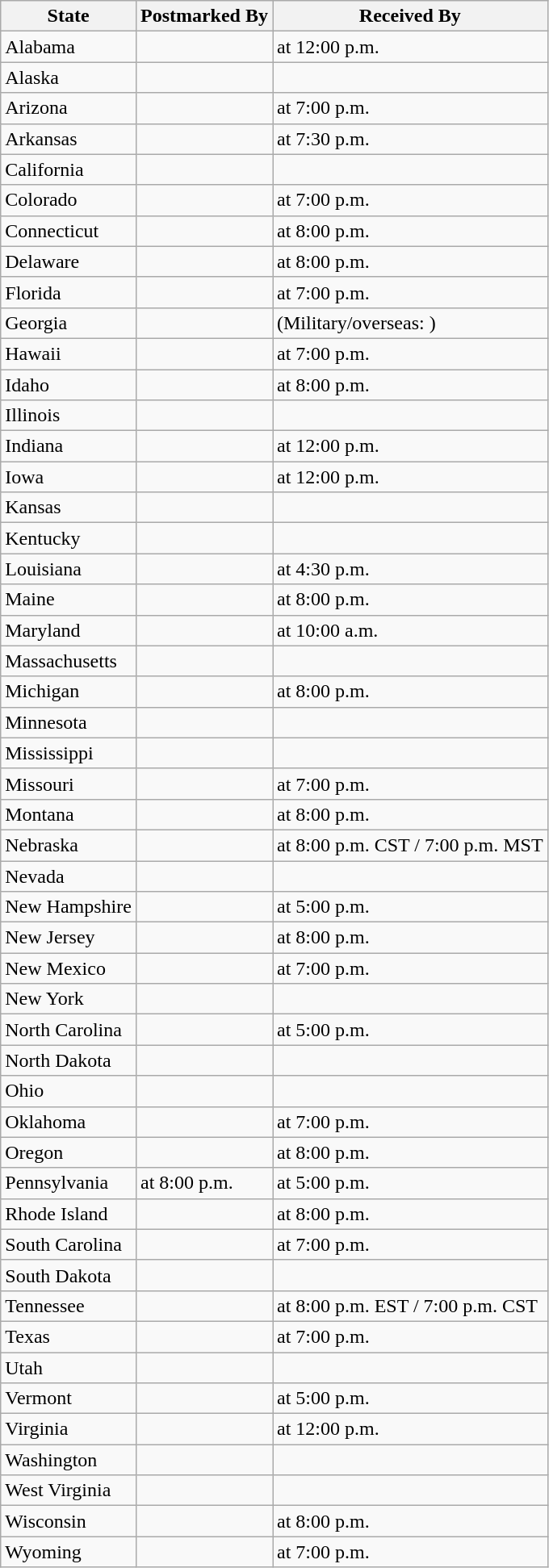<table class="wikitable sortable">
<tr>
<th>State</th>
<th>Postmarked By</th>
<th>Received By</th>
</tr>
<tr>
<td>Alabama</td>
<td></td>
<td> at 12:00 p.m.</td>
</tr>
<tr>
<td>Alaska</td>
<td></td>
<td></td>
</tr>
<tr>
<td>Arizona</td>
<td></td>
<td> at 7:00 p.m.</td>
</tr>
<tr>
<td>Arkansas</td>
<td></td>
<td> at 7:30 p.m.</td>
</tr>
<tr>
<td>California</td>
<td></td>
<td></td>
</tr>
<tr>
<td>Colorado</td>
<td></td>
<td> at 7:00 p.m.</td>
</tr>
<tr>
<td>Connecticut</td>
<td></td>
<td> at 8:00 p.m.</td>
</tr>
<tr>
<td>Delaware</td>
<td></td>
<td> at 8:00 p.m.</td>
</tr>
<tr>
<td>Florida</td>
<td></td>
<td> at 7:00 p.m.</td>
</tr>
<tr>
<td>Georgia</td>
<td></td>
<td> (Military/overseas: )</td>
</tr>
<tr>
<td>Hawaii</td>
<td></td>
<td> at 7:00 p.m.</td>
</tr>
<tr>
<td>Idaho</td>
<td></td>
<td> at 8:00 p.m.</td>
</tr>
<tr>
<td>Illinois</td>
<td></td>
<td></td>
</tr>
<tr>
<td>Indiana</td>
<td></td>
<td> at 12:00 p.m.</td>
</tr>
<tr>
<td>Iowa</td>
<td></td>
<td> at 12:00 p.m.</td>
</tr>
<tr>
<td>Kansas</td>
<td></td>
<td></td>
</tr>
<tr>
<td>Kentucky</td>
<td></td>
<td></td>
</tr>
<tr>
<td>Louisiana</td>
<td></td>
<td> at 4:30 p.m.</td>
</tr>
<tr>
<td>Maine</td>
<td></td>
<td> at 8:00 p.m.</td>
</tr>
<tr>
<td>Maryland</td>
<td></td>
<td> at 10:00 a.m.</td>
</tr>
<tr>
<td>Massachusetts</td>
<td></td>
<td></td>
</tr>
<tr>
<td>Michigan</td>
<td></td>
<td> at 8:00 p.m.</td>
</tr>
<tr>
<td>Minnesota</td>
<td></td>
<td></td>
</tr>
<tr>
<td>Mississippi</td>
<td></td>
<td></td>
</tr>
<tr>
<td>Missouri</td>
<td></td>
<td> at 7:00 p.m.</td>
</tr>
<tr>
<td>Montana</td>
<td></td>
<td> at 8:00 p.m.</td>
</tr>
<tr>
<td>Nebraska</td>
<td></td>
<td> at 8:00 p.m. CST / 7:00 p.m. MST</td>
</tr>
<tr>
<td>Nevada</td>
<td></td>
<td></td>
</tr>
<tr>
<td>New Hampshire</td>
<td></td>
<td> at 5:00 p.m.</td>
</tr>
<tr>
<td>New Jersey</td>
<td></td>
<td> at 8:00 p.m.</td>
</tr>
<tr>
<td>New Mexico</td>
<td></td>
<td> at 7:00 p.m.</td>
</tr>
<tr>
<td>New York</td>
<td></td>
<td></td>
</tr>
<tr>
<td>North Carolina</td>
<td></td>
<td> at 5:00 p.m.</td>
</tr>
<tr>
<td>North Dakota</td>
<td></td>
<td></td>
</tr>
<tr>
<td>Ohio</td>
<td></td>
<td></td>
</tr>
<tr>
<td>Oklahoma</td>
<td></td>
<td> at 7:00 p.m.</td>
</tr>
<tr>
<td>Oregon</td>
<td></td>
<td> at 8:00 p.m.</td>
</tr>
<tr>
<td>Pennsylvania</td>
<td> at 8:00 p.m.</td>
<td> at 5:00 p.m.</td>
</tr>
<tr>
<td>Rhode Island</td>
<td></td>
<td> at 8:00 p.m.</td>
</tr>
<tr>
<td>South Carolina</td>
<td></td>
<td> at 7:00 p.m.</td>
</tr>
<tr>
<td>South Dakota</td>
<td></td>
<td></td>
</tr>
<tr>
<td>Tennessee</td>
<td></td>
<td> at 8:00 p.m. EST / 7:00 p.m. CST</td>
</tr>
<tr>
<td>Texas</td>
<td></td>
<td> at 7:00 p.m.</td>
</tr>
<tr>
<td>Utah</td>
<td></td>
<td></td>
</tr>
<tr>
<td>Vermont</td>
<td></td>
<td> at 5:00 p.m.</td>
</tr>
<tr>
<td>Virginia</td>
<td></td>
<td> at 12:00 p.m.</td>
</tr>
<tr>
<td>Washington</td>
<td></td>
<td></td>
</tr>
<tr>
<td>West Virginia</td>
<td></td>
<td></td>
</tr>
<tr>
<td>Wisconsin</td>
<td></td>
<td> at 8:00 p.m.</td>
</tr>
<tr>
<td>Wyoming</td>
<td></td>
<td> at 7:00 p.m.</td>
</tr>
</table>
